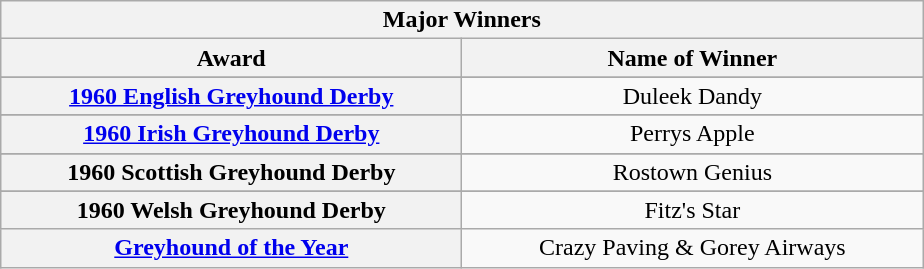<table class="wikitable">
<tr>
<th colspan="2">Major Winners</th>
</tr>
<tr>
<th width=300>Award</th>
<th width=300>Name of Winner</th>
</tr>
<tr>
</tr>
<tr align=center>
<th><a href='#'>1960 English Greyhound Derby</a></th>
<td>Duleek Dandy </td>
</tr>
<tr>
</tr>
<tr align=center>
<th><a href='#'>1960 Irish Greyhound Derby</a></th>
<td>Perrys Apple </td>
</tr>
<tr>
</tr>
<tr align=center>
<th>1960 Scottish Greyhound Derby</th>
<td>Rostown Genius </td>
</tr>
<tr>
</tr>
<tr align=center>
<th>1960 Welsh Greyhound Derby</th>
<td>Fitz's Star </td>
</tr>
<tr align=center>
<th><a href='#'>Greyhound of the Year</a></th>
<td>Crazy Paving & Gorey Airways</td>
</tr>
</table>
